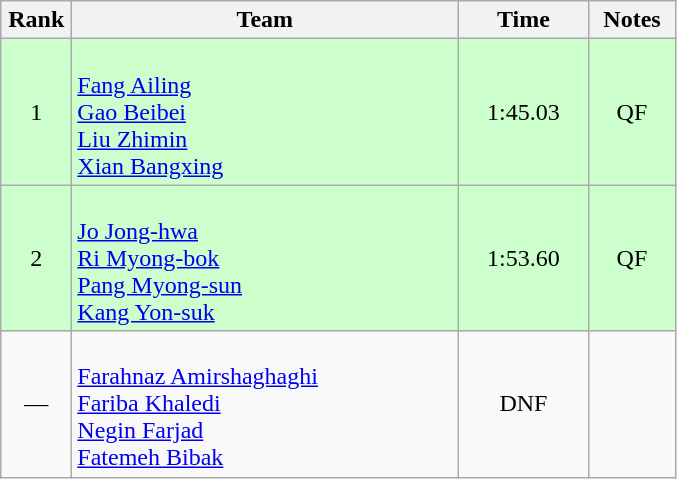<table class=wikitable style="text-align:center">
<tr>
<th width=40>Rank</th>
<th width=250>Team</th>
<th width=80>Time</th>
<th width=50>Notes</th>
</tr>
<tr bgcolor="ccffcc">
<td>1</td>
<td align=left><br><a href='#'>Fang Ailing</a><br><a href='#'>Gao Beibei</a><br><a href='#'>Liu Zhimin</a><br><a href='#'>Xian Bangxing</a></td>
<td>1:45.03</td>
<td>QF</td>
</tr>
<tr bgcolor="ccffcc">
<td>2</td>
<td align=left><br><a href='#'>Jo Jong-hwa</a><br><a href='#'>Ri Myong-bok</a><br><a href='#'>Pang Myong-sun</a><br><a href='#'>Kang Yon-suk</a></td>
<td>1:53.60</td>
<td>QF</td>
</tr>
<tr>
<td>—</td>
<td align=left><br><a href='#'>Farahnaz Amirshaghaghi</a><br><a href='#'>Fariba Khaledi</a><br><a href='#'>Negin Farjad</a><br><a href='#'>Fatemeh Bibak</a></td>
<td>DNF</td>
<td></td>
</tr>
</table>
